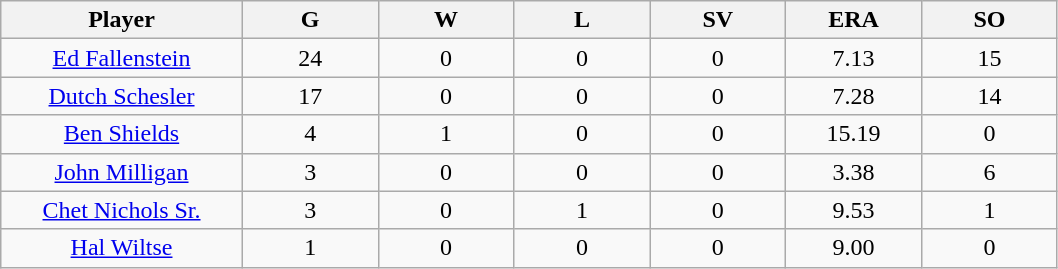<table class="wikitable sortable">
<tr>
<th bgcolor="#DDDDFF" width="16%">Player</th>
<th bgcolor="#DDDDFF" width="9%">G</th>
<th bgcolor="#DDDDFF" width="9%">W</th>
<th bgcolor="#DDDDFF" width="9%">L</th>
<th bgcolor="#DDDDFF" width="9%">SV</th>
<th bgcolor="#DDDDFF" width="9%">ERA</th>
<th bgcolor="#DDDDFF" width="9%">SO</th>
</tr>
<tr align="center">
<td><a href='#'>Ed Fallenstein</a></td>
<td>24</td>
<td>0</td>
<td>0</td>
<td>0</td>
<td>7.13</td>
<td>15</td>
</tr>
<tr align="center">
<td><a href='#'>Dutch Schesler</a></td>
<td>17</td>
<td>0</td>
<td>0</td>
<td>0</td>
<td>7.28</td>
<td>14</td>
</tr>
<tr align="center">
<td><a href='#'>Ben Shields</a></td>
<td>4</td>
<td>1</td>
<td>0</td>
<td>0</td>
<td>15.19</td>
<td>0</td>
</tr>
<tr align="center">
<td><a href='#'>John Milligan</a></td>
<td>3</td>
<td>0</td>
<td>0</td>
<td>0</td>
<td>3.38</td>
<td>6</td>
</tr>
<tr align="center">
<td><a href='#'>Chet Nichols Sr.</a></td>
<td>3</td>
<td>0</td>
<td>1</td>
<td>0</td>
<td>9.53</td>
<td>1</td>
</tr>
<tr align="center">
<td><a href='#'>Hal Wiltse</a></td>
<td>1</td>
<td>0</td>
<td>0</td>
<td>0</td>
<td>9.00</td>
<td>0</td>
</tr>
</table>
